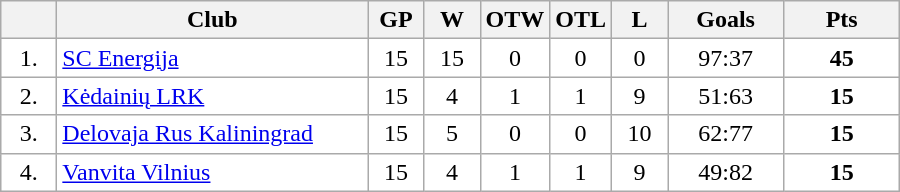<table class="wikitable">
<tr>
<th width="30"></th>
<th width="200">Club</th>
<th width="30">GP</th>
<th width="30">W</th>
<th width="30">OTW</th>
<th width="30">OTL</th>
<th width="30">L</th>
<th width="70">Goals</th>
<th width="70">Pts</th>
</tr>
<tr bgcolor="#FFFFFF" align="center">
<td>1.</td>
<td align="left"><a href='#'>SC Energija</a></td>
<td>15</td>
<td>15</td>
<td>0</td>
<td>0</td>
<td>0</td>
<td>97:37</td>
<td><strong>45</strong></td>
</tr>
<tr bgcolor="#FFFFFF" align="center">
<td>2.</td>
<td align="left"><a href='#'>Kėdainių LRK</a></td>
<td>15</td>
<td>4</td>
<td>1</td>
<td>1</td>
<td>9</td>
<td>51:63</td>
<td><strong>15</strong></td>
</tr>
<tr bgcolor="#FFFFFF" align="center">
<td>3.</td>
<td align="left"><a href='#'>Delovaja Rus Kaliningrad</a></td>
<td>15</td>
<td>5</td>
<td>0</td>
<td>0</td>
<td>10</td>
<td>62:77</td>
<td><strong>15</strong></td>
</tr>
<tr bgcolor="#FFFFFF" align="center">
<td>4.</td>
<td align="left"><a href='#'>Vanvita Vilnius</a></td>
<td>15</td>
<td>4</td>
<td>1</td>
<td>1</td>
<td>9</td>
<td>49:82</td>
<td><strong>15</strong></td>
</tr>
</table>
